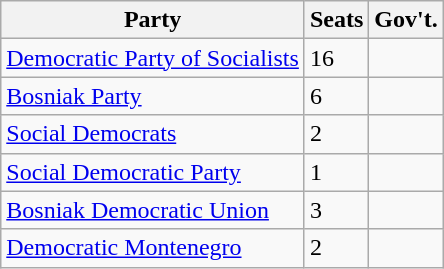<table class="wikitable">
<tr>
<th>Party</th>
<th>Seats</th>
<th>Gov't.</th>
</tr>
<tr>
<td><a href='#'>Democratic Party of Socialists</a></td>
<td>16</td>
<td></td>
</tr>
<tr>
<td><a href='#'>Bosniak Party</a></td>
<td>6</td>
<td></td>
</tr>
<tr>
<td><a href='#'>Social Democrats</a></td>
<td>2</td>
<td></td>
</tr>
<tr>
<td><a href='#'>Social Democratic Party</a></td>
<td>1</td>
<td></td>
</tr>
<tr>
<td><a href='#'>Bosniak Democratic Union</a></td>
<td>3</td>
<td></td>
</tr>
<tr>
<td><a href='#'>Democratic Montenegro</a></td>
<td>2</td>
<td></td>
</tr>
</table>
